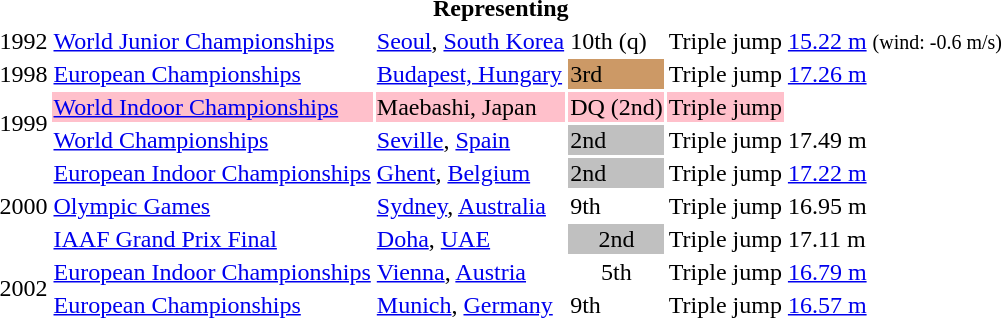<table>
<tr>
<th colspan="6">Representing </th>
</tr>
<tr>
<td>1992</td>
<td><a href='#'>World Junior Championships</a></td>
<td><a href='#'>Seoul</a>, <a href='#'>South Korea</a></td>
<td>10th (q)</td>
<td>Triple jump</td>
<td><a href='#'>15.22 m</a>  <small>(wind: -0.6 m/s)</small></td>
</tr>
<tr>
<td>1998</td>
<td><a href='#'>European Championships</a></td>
<td><a href='#'>Budapest, Hungary</a></td>
<td bgcolor="CC9966">3rd</td>
<td>Triple jump</td>
<td><a href='#'>17.26 m</a></td>
</tr>
<tr>
<td rowspan=2>1999</td>
<td bgcolor=pink><a href='#'>World Indoor Championships</a></td>
<td bgcolor=pink>Maebashi, Japan</td>
<td bgcolor=pink>DQ (2nd)</td>
<td bgcolor=pink>Triple jump</td>
<td></td>
</tr>
<tr>
<td><a href='#'>World Championships</a></td>
<td><a href='#'>Seville</a>, <a href='#'>Spain</a></td>
<td bgcolor="silver">2nd</td>
<td>Triple jump</td>
<td>17.49 m</td>
</tr>
<tr>
<td rowspan=3>2000</td>
<td><a href='#'>European Indoor Championships</a></td>
<td><a href='#'>Ghent</a>, <a href='#'>Belgium</a></td>
<td bgcolor="silver">2nd</td>
<td>Triple jump</td>
<td><a href='#'>17.22 m</a></td>
</tr>
<tr>
<td><a href='#'>Olympic Games</a></td>
<td><a href='#'>Sydney</a>, <a href='#'>Australia</a></td>
<td>9th</td>
<td>Triple jump</td>
<td>16.95 m</td>
</tr>
<tr>
<td><a href='#'>IAAF Grand Prix Final</a></td>
<td><a href='#'>Doha</a>, <a href='#'>UAE</a></td>
<td bgcolor="silver" align="center">2nd</td>
<td>Triple jump</td>
<td>17.11 m</td>
</tr>
<tr>
<td rowspan=2>2002</td>
<td><a href='#'>European Indoor Championships</a></td>
<td><a href='#'>Vienna</a>, <a href='#'>Austria</a></td>
<td align="center">5th</td>
<td>Triple jump</td>
<td><a href='#'>16.79 m</a></td>
</tr>
<tr>
<td><a href='#'>European Championships</a></td>
<td><a href='#'>Munich</a>, <a href='#'>Germany</a></td>
<td>9th</td>
<td>Triple jump</td>
<td><a href='#'>16.57 m</a></td>
</tr>
</table>
